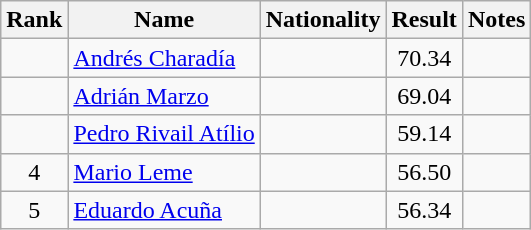<table class="wikitable sortable" style="text-align:center">
<tr>
<th>Rank</th>
<th>Name</th>
<th>Nationality</th>
<th>Result</th>
<th>Notes</th>
</tr>
<tr>
<td></td>
<td align=left><a href='#'>Andrés Charadía</a></td>
<td align=left></td>
<td>70.34</td>
<td></td>
</tr>
<tr>
<td></td>
<td align=left><a href='#'>Adrián Marzo</a></td>
<td align=left></td>
<td>69.04</td>
<td></td>
</tr>
<tr>
<td></td>
<td align=left><a href='#'>Pedro Rivail Atílio</a></td>
<td align=left></td>
<td>59.14</td>
<td></td>
</tr>
<tr>
<td>4</td>
<td align=left><a href='#'>Mario Leme</a></td>
<td align=left></td>
<td>56.50</td>
<td></td>
</tr>
<tr>
<td>5</td>
<td align=left><a href='#'>Eduardo Acuña</a></td>
<td align=left></td>
<td>56.34</td>
<td></td>
</tr>
</table>
